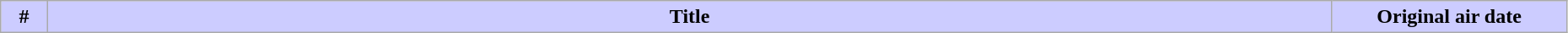<table class="wikitable" width="98%">
<tr>
<th style="background: #CCF" width="3%">#</th>
<th style="background: #CCF">Title</th>
<th style="background: #CCF" width="15%">Original air date<br>
























</th>
</tr>
</table>
